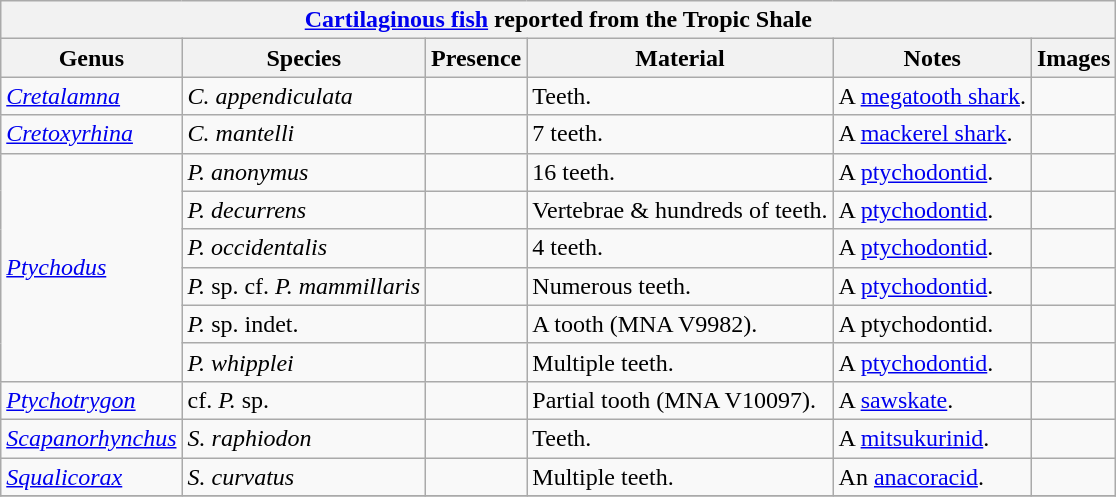<table class="wikitable" align="center">
<tr>
<th colspan="6" align="center"><strong><a href='#'>Cartilaginous fish</a> reported from the Tropic Shale</strong></th>
</tr>
<tr>
<th>Genus</th>
<th>Species</th>
<th>Presence</th>
<th><strong>Material</strong></th>
<th>Notes</th>
<th>Images</th>
</tr>
<tr>
<td><em><a href='#'>Cretalamna</a></em></td>
<td><em>C. appendiculata</em></td>
<td></td>
<td>Teeth.</td>
<td>A <a href='#'>megatooth shark</a>.</td>
<td></td>
</tr>
<tr>
<td><em><a href='#'>Cretoxyrhina</a></em></td>
<td><em>C. mantelli</em></td>
<td></td>
<td>7 teeth.</td>
<td>A <a href='#'>mackerel shark</a>.</td>
<td></td>
</tr>
<tr>
<td rowspan="6"><em><a href='#'>Ptychodus</a></em></td>
<td><em>P. anonymus</em></td>
<td></td>
<td>16 teeth.</td>
<td>A <a href='#'>ptychodontid</a>.</td>
<td></td>
</tr>
<tr>
<td><em>P. decurrens</em></td>
<td></td>
<td>Vertebrae & hundreds of teeth.</td>
<td>A <a href='#'>ptychodontid</a>.</td>
<td></td>
</tr>
<tr>
<td><em>P. occidentalis</em></td>
<td></td>
<td>4 teeth.</td>
<td>A <a href='#'>ptychodontid</a>.</td>
<td></td>
</tr>
<tr>
<td><em>P.</em> sp. cf. <em>P. mammillaris</em></td>
<td></td>
<td>Numerous teeth.</td>
<td>A <a href='#'>ptychodontid</a>.</td>
<td></td>
</tr>
<tr>
<td><em>P.</em> sp. indet.</td>
<td></td>
<td>A tooth (MNA V9982).</td>
<td>A ptychodontid.</td>
<td></td>
</tr>
<tr>
<td><em>P. whipplei</em></td>
<td></td>
<td>Multiple teeth.</td>
<td>A <a href='#'>ptychodontid</a>.</td>
<td></td>
</tr>
<tr>
<td><em><a href='#'>Ptychotrygon</a></em></td>
<td>cf. <em>P.</em> sp.</td>
<td></td>
<td>Partial tooth (MNA V10097).</td>
<td>A <a href='#'>sawskate</a>.</td>
<td></td>
</tr>
<tr>
<td><em><a href='#'>Scapanorhynchus</a></em></td>
<td><em>S. raphiodon</em></td>
<td></td>
<td>Teeth.</td>
<td>A <a href='#'>mitsukurinid</a>.</td>
<td></td>
</tr>
<tr>
<td><em><a href='#'>Squalicorax</a></em></td>
<td><em>S. curvatus</em></td>
<td></td>
<td>Multiple teeth.</td>
<td>An <a href='#'>anacoracid</a>.</td>
<td></td>
</tr>
<tr>
</tr>
</table>
